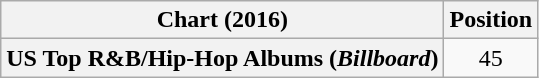<table class="wikitable sortable plainrowheaders" style="text-align:center">
<tr>
<th scope="col">Chart (2016)</th>
<th scope="col">Position</th>
</tr>
<tr>
<th scope="row">US Top R&B/Hip-Hop Albums (<em>Billboard</em>)</th>
<td>45</td>
</tr>
</table>
